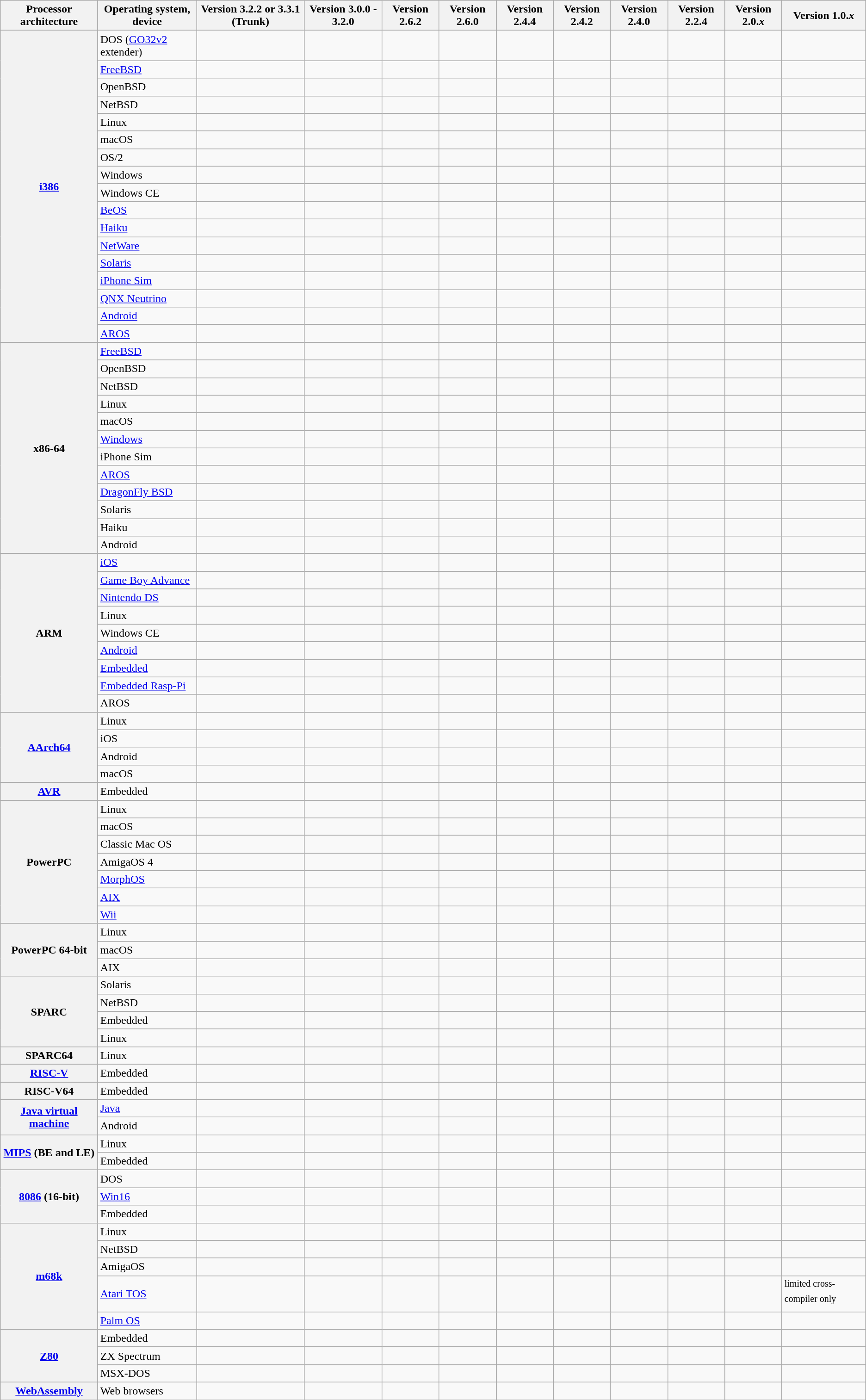<table class="wikitable">
<tr>
<th>Processor architecture</th>
<th>Operating system, device</th>
<th>Version 3.2.2 or 3.3.1 (Trunk)</th>
<th>Version 3.0.0 - 3.2.0</th>
<th>Version 2.6.2</th>
<th>Version 2.6.0</th>
<th>Version 2.4.4</th>
<th>Version 2.4.2</th>
<th>Version 2.4.0</th>
<th>Version 2.2.4</th>
<th>Version 2.0.<em>x</em></th>
<th>Version 1.0.<em>x</em></th>
</tr>
<tr>
<th rowspan="17"><a href='#'>i386</a></th>
<td>DOS (<a href='#'>GO32v2</a> extender)</td>
<td></td>
<td></td>
<td></td>
<td></td>
<td></td>
<td></td>
<td></td>
<td></td>
<td></td>
<td></td>
</tr>
<tr>
<td><a href='#'>FreeBSD</a></td>
<td></td>
<td></td>
<td></td>
<td></td>
<td></td>
<td></td>
<td></td>
<td></td>
<td></td>
<td></td>
</tr>
<tr>
<td>OpenBSD</td>
<td></td>
<td></td>
<td></td>
<td></td>
<td></td>
<td></td>
<td></td>
<td></td>
<td></td>
<td></td>
</tr>
<tr>
<td>NetBSD</td>
<td></td>
<td></td>
<td></td>
<td></td>
<td></td>
<td></td>
<td></td>
<td></td>
<td></td>
<td></td>
</tr>
<tr>
<td>Linux</td>
<td></td>
<td></td>
<td></td>
<td></td>
<td></td>
<td></td>
<td></td>
<td></td>
<td></td>
<td></td>
</tr>
<tr>
<td>macOS</td>
<td></td>
<td></td>
<td></td>
<td></td>
<td></td>
<td></td>
<td></td>
<td></td>
<td></td>
<td></td>
</tr>
<tr>
<td>OS/2</td>
<td></td>
<td></td>
<td></td>
<td></td>
<td></td>
<td></td>
<td></td>
<td></td>
<td></td>
<td></td>
</tr>
<tr>
<td>Windows</td>
<td></td>
<td></td>
<td></td>
<td></td>
<td></td>
<td></td>
<td></td>
<td></td>
<td></td>
<td></td>
</tr>
<tr>
<td>Windows CE</td>
<td></td>
<td></td>
<td></td>
<td></td>
<td></td>
<td></td>
<td></td>
<td></td>
<td></td>
<td></td>
</tr>
<tr>
<td><a href='#'>BeOS</a></td>
<td></td>
<td></td>
<td></td>
<td></td>
<td></td>
<td></td>
<td></td>
<td></td>
<td></td>
<td></td>
</tr>
<tr>
<td><a href='#'>Haiku</a></td>
<td></td>
<td></td>
<td></td>
<td></td>
<td></td>
<td></td>
<td></td>
<td></td>
<td></td>
<td></td>
</tr>
<tr>
<td><a href='#'>NetWare</a></td>
<td></td>
<td></td>
<td></td>
<td></td>
<td></td>
<td></td>
<td></td>
<td></td>
<td></td>
<td></td>
</tr>
<tr>
<td><a href='#'>Solaris</a></td>
<td></td>
<td></td>
<td></td>
<td></td>
<td></td>
<td></td>
<td></td>
<td></td>
<td></td>
<td></td>
</tr>
<tr>
<td><a href='#'>iPhone Sim</a></td>
<td></td>
<td></td>
<td></td>
<td></td>
<td></td>
<td></td>
<td></td>
<td></td>
<td></td>
<td></td>
</tr>
<tr>
<td><a href='#'>QNX Neutrino</a></td>
<td></td>
<td></td>
<td></td>
<td></td>
<td></td>
<td></td>
<td></td>
<td></td>
<td></td>
<td></td>
</tr>
<tr>
<td><a href='#'>Android</a></td>
<td></td>
<td></td>
<td></td>
<td></td>
<td></td>
<td></td>
<td></td>
<td></td>
<td></td>
<td></td>
</tr>
<tr>
<td><a href='#'>AROS</a></td>
<td></td>
<td></td>
<td></td>
<td></td>
<td></td>
<td></td>
<td></td>
<td></td>
<td></td>
<td></td>
</tr>
<tr>
<th rowspan="12">x86-64</th>
<td><a href='#'>FreeBSD</a></td>
<td></td>
<td></td>
<td></td>
<td></td>
<td></td>
<td></td>
<td></td>
<td></td>
<td></td>
<td></td>
</tr>
<tr>
<td>OpenBSD</td>
<td></td>
<td></td>
<td></td>
<td></td>
<td></td>
<td></td>
<td></td>
<td></td>
<td></td>
<td></td>
</tr>
<tr>
<td>NetBSD</td>
<td></td>
<td></td>
<td></td>
<td></td>
<td></td>
<td></td>
<td></td>
<td></td>
<td></td>
<td></td>
</tr>
<tr>
<td>Linux</td>
<td></td>
<td></td>
<td></td>
<td></td>
<td></td>
<td></td>
<td></td>
<td></td>
<td></td>
<td></td>
</tr>
<tr>
<td>macOS</td>
<td></td>
<td></td>
<td></td>
<td></td>
<td></td>
<td></td>
<td></td>
<td></td>
<td></td>
<td></td>
</tr>
<tr>
<td><a href='#'>Windows</a></td>
<td></td>
<td></td>
<td></td>
<td></td>
<td></td>
<td></td>
<td></td>
<td></td>
<td></td>
<td></td>
</tr>
<tr>
<td>iPhone Sim</td>
<td></td>
<td></td>
<td></td>
<td></td>
<td></td>
<td></td>
<td></td>
<td></td>
<td></td>
<td></td>
</tr>
<tr>
<td><a href='#'>AROS</a></td>
<td></td>
<td></td>
<td></td>
<td></td>
<td></td>
<td></td>
<td></td>
<td></td>
<td></td>
<td></td>
</tr>
<tr>
<td><a href='#'>DragonFly BSD</a></td>
<td></td>
<td></td>
<td></td>
<td></td>
<td></td>
<td></td>
<td></td>
<td></td>
<td></td>
<td></td>
</tr>
<tr>
<td>Solaris</td>
<td></td>
<td></td>
<td></td>
<td></td>
<td></td>
<td></td>
<td></td>
<td></td>
<td></td>
<td></td>
</tr>
<tr>
<td>Haiku</td>
<td></td>
<td></td>
<td></td>
<td></td>
<td></td>
<td></td>
<td></td>
<td></td>
<td></td>
<td></td>
</tr>
<tr>
<td>Android</td>
<td></td>
<td></td>
<td></td>
<td></td>
<td></td>
<td></td>
<td></td>
<td></td>
<td></td>
<td></td>
</tr>
<tr>
<th rowspan="9">ARM</th>
<td><a href='#'>iOS</a></td>
<td></td>
<td></td>
<td></td>
<td></td>
<td></td>
<td></td>
<td></td>
<td></td>
<td></td>
<td></td>
</tr>
<tr>
<td><a href='#'>Game Boy Advance</a></td>
<td></td>
<td> </td>
<td></td>
<td></td>
<td></td>
<td></td>
<td></td>
<td></td>
<td></td>
<td></td>
</tr>
<tr>
<td><a href='#'>Nintendo DS</a></td>
<td></td>
<td></td>
<td></td>
<td></td>
<td></td>
<td></td>
<td></td>
<td></td>
<td></td>
<td></td>
</tr>
<tr>
<td>Linux</td>
<td></td>
<td></td>
<td></td>
<td></td>
<td></td>
<td></td>
<td></td>
<td></td>
<td></td>
<td></td>
</tr>
<tr>
<td>Windows CE</td>
<td></td>
<td></td>
<td></td>
<td></td>
<td></td>
<td></td>
<td></td>
<td></td>
<td></td>
<td></td>
</tr>
<tr>
<td><a href='#'>Android</a></td>
<td></td>
<td></td>
<td></td>
<td></td>
<td></td>
<td></td>
<td></td>
<td></td>
<td></td>
<td></td>
</tr>
<tr>
<td><a href='#'>Embedded</a></td>
<td></td>
<td></td>
<td></td>
<td></td>
<td></td>
<td></td>
<td></td>
<td></td>
<td></td>
<td></td>
</tr>
<tr>
<td><a href='#'>Embedded Rasp-Pi</a></td>
<td></td>
<td></td>
<td></td>
<td></td>
<td></td>
<td></td>
<td></td>
<td></td>
<td></td>
<td></td>
</tr>
<tr>
<td>AROS</td>
<td></td>
<td></td>
<td></td>
<td></td>
<td></td>
<td></td>
<td></td>
<td></td>
<td></td>
<td></td>
</tr>
<tr>
<th rowspan="4"><a href='#'>AArch64</a></th>
<td>Linux</td>
<td></td>
<td></td>
<td></td>
<td></td>
<td></td>
<td></td>
<td></td>
<td></td>
<td></td>
<td></td>
</tr>
<tr>
<td>iOS</td>
<td></td>
<td></td>
<td></td>
<td></td>
<td></td>
<td></td>
<td></td>
<td></td>
<td></td>
<td></td>
</tr>
<tr>
<td>Android</td>
<td></td>
<td></td>
<td></td>
<td></td>
<td></td>
<td></td>
<td></td>
<td></td>
<td></td>
<td></td>
</tr>
<tr>
<td>macOS</td>
<td></td>
<td></td>
<td></td>
<td></td>
<td></td>
<td></td>
<td></td>
<td></td>
<td></td>
<td></td>
</tr>
<tr>
<th rowspan="1"><a href='#'>AVR</a></th>
<td>Embedded</td>
<td></td>
<td></td>
<td></td>
<td></td>
<td></td>
<td></td>
<td></td>
<td></td>
<td></td>
<td></td>
</tr>
<tr>
<th rowspan="7">PowerPC</th>
<td>Linux</td>
<td></td>
<td></td>
<td></td>
<td></td>
<td></td>
<td></td>
<td></td>
<td></td>
<td></td>
<td></td>
</tr>
<tr>
<td>macOS</td>
<td></td>
<td></td>
<td></td>
<td></td>
<td></td>
<td></td>
<td></td>
<td></td>
<td></td>
<td></td>
</tr>
<tr>
<td>Classic Mac OS</td>
<td></td>
<td></td>
<td></td>
<td></td>
<td></td>
<td></td>
<td></td>
<td></td>
<td></td>
<td></td>
</tr>
<tr>
<td>AmigaOS 4</td>
<td></td>
<td></td>
<td></td>
<td></td>
<td></td>
<td></td>
<td></td>
<td></td>
<td></td>
<td></td>
</tr>
<tr>
<td><a href='#'>MorphOS</a></td>
<td></td>
<td></td>
<td></td>
<td></td>
<td></td>
<td></td>
<td></td>
<td></td>
<td></td>
<td></td>
</tr>
<tr>
<td><a href='#'>AIX</a></td>
<td></td>
<td></td>
<td></td>
<td></td>
<td></td>
<td></td>
<td></td>
<td></td>
<td></td>
<td></td>
</tr>
<tr>
<td><a href='#'>Wii</a></td>
<td></td>
<td></td>
<td></td>
<td></td>
<td></td>
<td></td>
<td></td>
<td></td>
<td></td>
<td></td>
</tr>
<tr>
<th rowspan="3">PowerPC 64-bit</th>
<td>Linux</td>
<td></td>
<td></td>
<td></td>
<td></td>
<td></td>
<td></td>
<td></td>
<td></td>
<td></td>
<td></td>
</tr>
<tr>
<td>macOS</td>
<td></td>
<td></td>
<td></td>
<td></td>
<td></td>
<td></td>
<td></td>
<td></td>
<td></td>
<td></td>
</tr>
<tr>
<td>AIX</td>
<td></td>
<td></td>
<td></td>
<td></td>
<td></td>
<td></td>
<td></td>
<td></td>
<td></td>
<td></td>
</tr>
<tr>
<th rowspan="4">SPARC</th>
<td>Solaris</td>
<td></td>
<td></td>
<td></td>
<td></td>
<td></td>
<td></td>
<td></td>
<td></td>
<td></td>
<td></td>
</tr>
<tr>
<td>NetBSD</td>
<td></td>
<td></td>
<td></td>
<td></td>
<td></td>
<td></td>
<td></td>
<td></td>
<td></td>
<td></td>
</tr>
<tr>
<td>Embedded</td>
<td></td>
<td></td>
<td></td>
<td></td>
<td></td>
<td></td>
<td></td>
<td></td>
<td></td>
<td></td>
</tr>
<tr>
<td>Linux</td>
<td></td>
<td></td>
<td></td>
<td></td>
<td></td>
<td></td>
<td></td>
<td></td>
<td></td>
<td></td>
</tr>
<tr>
<th rowspan="1">SPARC64</th>
<td>Linux</td>
<td></td>
<td></td>
<td></td>
<td></td>
<td></td>
<td></td>
<td></td>
<td></td>
<td></td>
<td></td>
</tr>
<tr>
<th rowspan="1"><a href='#'>RISC-V</a></th>
<td>Embedded</td>
<td></td>
<td></td>
<td></td>
<td></td>
<td></td>
<td></td>
<td></td>
<td></td>
<td></td>
<td></td>
</tr>
<tr>
<th rowspan="1">RISC-V64</th>
<td>Embedded</td>
<td></td>
<td></td>
<td></td>
<td></td>
<td></td>
<td></td>
<td></td>
<td></td>
<td></td>
<td></td>
</tr>
<tr>
<th rowspan="2"><a href='#'>Java virtual machine</a></th>
<td><a href='#'>Java</a></td>
<td></td>
<td></td>
<td></td>
<td></td>
<td></td>
<td></td>
<td></td>
<td></td>
<td></td>
<td></td>
</tr>
<tr>
<td>Android</td>
<td></td>
<td></td>
<td></td>
<td></td>
<td></td>
<td></td>
<td></td>
<td></td>
<td></td>
<td></td>
</tr>
<tr>
<th rowspan="2"><a href='#'>MIPS</a> (BE and LE)</th>
<td>Linux</td>
<td></td>
<td></td>
<td></td>
<td></td>
<td></td>
<td></td>
<td></td>
<td></td>
<td></td>
<td></td>
</tr>
<tr>
<td>Embedded</td>
<td></td>
<td></td>
<td></td>
<td></td>
<td></td>
<td></td>
<td></td>
<td></td>
<td></td>
<td></td>
</tr>
<tr>
<th rowspan="3"><a href='#'>8086</a> (16-bit)</th>
<td>DOS</td>
<td></td>
<td></td>
<td></td>
<td></td>
<td></td>
<td></td>
<td></td>
<td></td>
<td></td>
<td></td>
</tr>
<tr>
<td><a href='#'>Win16</a></td>
<td></td>
<td></td>
<td></td>
<td></td>
<td></td>
<td></td>
<td></td>
<td></td>
<td></td>
<td></td>
</tr>
<tr>
<td>Embedded</td>
<td></td>
<td></td>
<td></td>
<td></td>
<td></td>
<td></td>
<td></td>
<td></td>
<td></td>
<td></td>
</tr>
<tr>
<th rowspan="5"><a href='#'>m68k</a></th>
<td>Linux</td>
<td></td>
<td></td>
<td></td>
<td></td>
<td></td>
<td></td>
<td></td>
<td></td>
<td></td>
<td></td>
</tr>
<tr>
<td>NetBSD</td>
<td></td>
<td></td>
<td></td>
<td></td>
<td></td>
<td></td>
<td></td>
<td></td>
<td></td>
<td></td>
</tr>
<tr>
<td>AmigaOS</td>
<td></td>
<td></td>
<td></td>
<td></td>
<td></td>
<td></td>
<td></td>
<td></td>
<td></td>
<td></td>
</tr>
<tr>
<td><a href='#'>Atari TOS</a></td>
<td></td>
<td></td>
<td></td>
<td></td>
<td></td>
<td></td>
<td></td>
<td></td>
<td></td>
<td><sup>limited cross-compiler only</sup></td>
</tr>
<tr>
<td><a href='#'>Palm OS</a></td>
<td></td>
<td></td>
<td></td>
<td></td>
<td></td>
<td></td>
<td></td>
<td></td>
<td></td>
<td></td>
</tr>
<tr>
<th rowspan="3"><a href='#'>Z80</a></th>
<td>Embedded</td>
<td></td>
<td></td>
<td></td>
<td></td>
<td></td>
<td></td>
<td></td>
<td></td>
<td></td>
<td></td>
</tr>
<tr>
<td>ZX Spectrum</td>
<td></td>
<td></td>
<td></td>
<td></td>
<td></td>
<td></td>
<td></td>
<td></td>
<td></td>
<td></td>
</tr>
<tr>
<td>MSX-DOS</td>
<td></td>
<td></td>
<td></td>
<td></td>
<td></td>
<td></td>
<td></td>
<td></td>
<td></td>
<td></td>
</tr>
<tr>
<th rowspan="1"><a href='#'>WebAssembly</a></th>
<td>Web browsers</td>
<td></td>
<td></td>
<td></td>
<td></td>
<td></td>
<td></td>
<td></td>
<td></td>
<td></td>
<td></td>
</tr>
<tr>
</tr>
<tr>
</tr>
<tr>
</tr>
</table>
